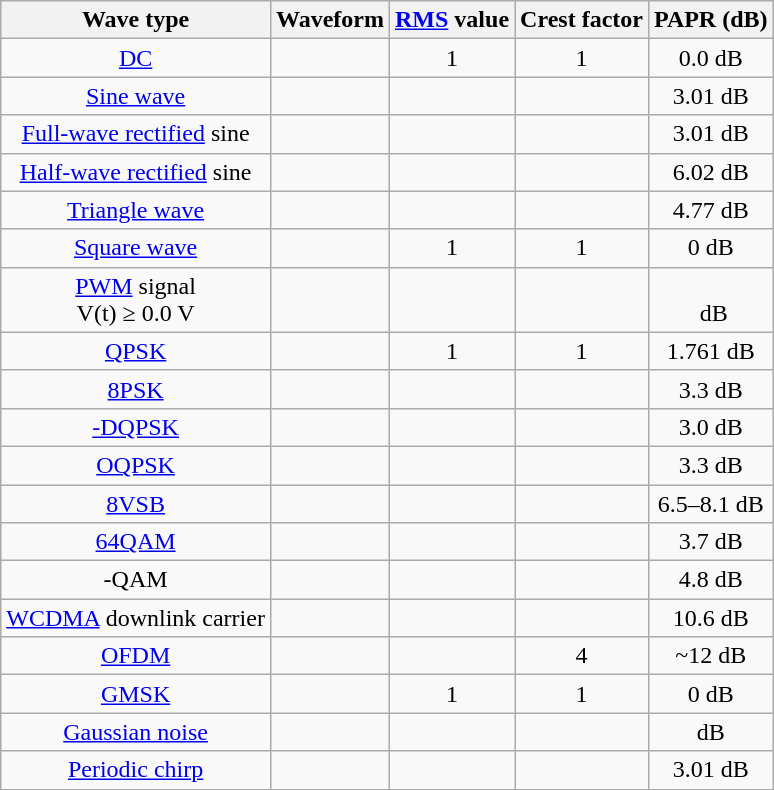<table class="wikitable" style="text-align:center;">
<tr>
<th>Wave type</th>
<th>Waveform</th>
<th><a href='#'>RMS</a> value</th>
<th>Crest factor</th>
<th>PAPR (dB)</th>
</tr>
<tr>
<td><a href='#'>DC</a></td>
<td></td>
<td>1</td>
<td>1</td>
<td>0.0 dB</td>
</tr>
<tr>
<td><a href='#'>Sine wave</a></td>
<td></td>
<td></td>
<td></td>
<td>3.01 dB</td>
</tr>
<tr>
<td><a href='#'>Full-wave rectified</a> sine</td>
<td></td>
<td></td>
<td></td>
<td>3.01 dB</td>
</tr>
<tr>
<td><a href='#'>Half-wave rectified</a> sine</td>
<td></td>
<td></td>
<td></td>
<td>6.02 dB</td>
</tr>
<tr>
<td><a href='#'>Triangle wave</a></td>
<td></td>
<td></td>
<td></td>
<td>4.77 dB</td>
</tr>
<tr>
<td><a href='#'>Square wave</a></td>
<td></td>
<td>1</td>
<td>1</td>
<td>0 dB</td>
</tr>
<tr>
<td><a href='#'>PWM</a> signal <br>V(t) ≥ 0.0 V</td>
<td></td>
<td></td>
<td></td>
<td><br> dB</td>
</tr>
<tr>
<td><a href='#'>QPSK</a></td>
<td></td>
<td>1</td>
<td>1</td>
<td>1.761 dB</td>
</tr>
<tr>
<td><a href='#'>8PSK</a></td>
<td></td>
<td></td>
<td></td>
<td>3.3 dB</td>
</tr>
<tr>
<td><a href='#'>-DQPSK</a></td>
<td></td>
<td></td>
<td></td>
<td>3.0 dB</td>
</tr>
<tr>
<td><a href='#'>OQPSK</a></td>
<td></td>
<td></td>
<td></td>
<td>3.3 dB</td>
</tr>
<tr>
<td><a href='#'>8VSB</a></td>
<td></td>
<td></td>
<td></td>
<td>6.5–8.1 dB</td>
</tr>
<tr>
<td><a href='#'>64QAM</a></td>
<td></td>
<td></td>
<td></td>
<td>3.7 dB</td>
</tr>
<tr>
<td>-QAM</td>
<td></td>
<td></td>
<td></td>
<td>4.8 dB</td>
</tr>
<tr>
<td><a href='#'>WCDMA</a> downlink carrier</td>
<td></td>
<td></td>
<td></td>
<td>10.6 dB</td>
</tr>
<tr>
<td><a href='#'>OFDM</a></td>
<td></td>
<td></td>
<td>4</td>
<td>~12 dB</td>
</tr>
<tr>
<td><a href='#'>GMSK</a></td>
<td></td>
<td>1</td>
<td>1</td>
<td>0 dB</td>
</tr>
<tr>
<td><a href='#'>Gaussian noise</a></td>
<td></td>
<td><a href='#'></a></td>
<td></td>
<td> dB</td>
</tr>
<tr>
<td><a href='#'>Periodic chirp</a></td>
<td></td>
<td></td>
<td></td>
<td>3.01 dB</td>
</tr>
</table>
